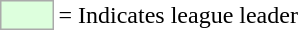<table>
<tr>
<td style="background:#DDFFDD; border:1px solid #aaa; width:2em;"></td>
<td>= Indicates league leader</td>
</tr>
</table>
